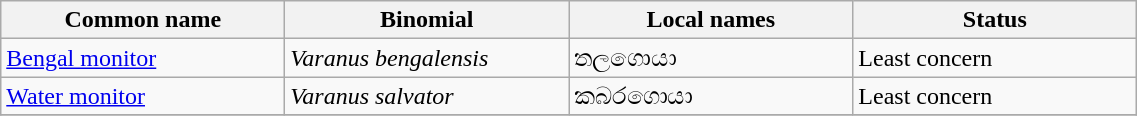<table width=60% class="wikitable">
<tr>
<th width=20%>Common name</th>
<th width=20%>Binomial</th>
<th width=20%>Local names</th>
<th width=20%>Status</th>
</tr>
<tr>
<td><a href='#'>Bengal monitor</a><br></td>
<td><em>Varanus bengalensis</em></td>
<td>තලගොයා</td>
<td>Least concern</td>
</tr>
<tr>
<td><a href='#'>Water monitor</a><br></td>
<td><em>Varanus salvator</em></td>
<td>කබරගොයා</td>
<td>Least concern</td>
</tr>
<tr>
</tr>
</table>
